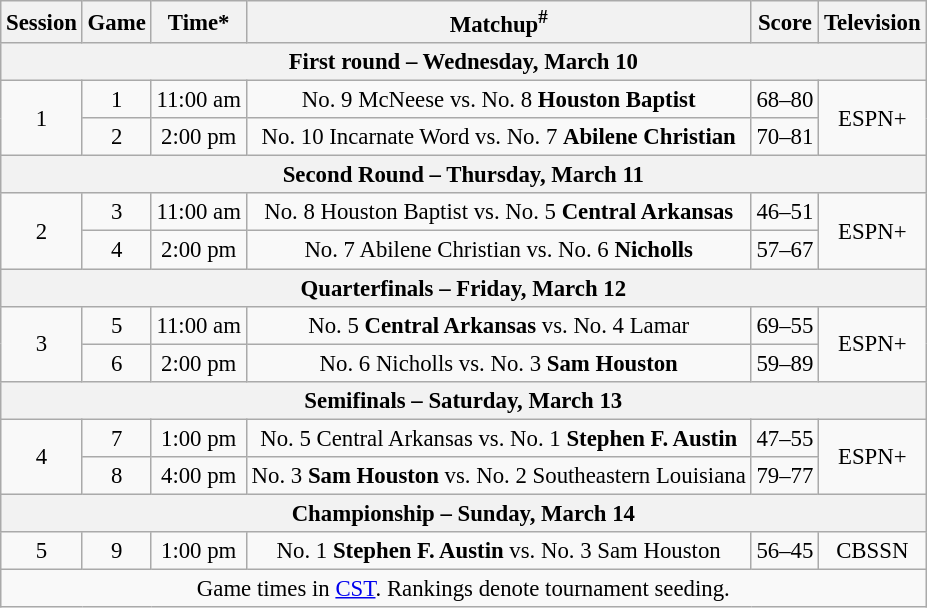<table class="wikitable" style="font-size: 95%;text-align:center">
<tr>
<th>Session</th>
<th>Game</th>
<th>Time*</th>
<th>Matchup<sup>#</sup></th>
<th>Score</th>
<th>Television</th>
</tr>
<tr>
<th colspan=6>First round – Wednesday, March 10</th>
</tr>
<tr>
<td rowspan=2>1</td>
<td>1</td>
<td>11:00 am</td>
<td>No. 9 McNeese vs. No. 8 <strong>Houston Baptist</strong></td>
<td>68–80</td>
<td rowspan=2>ESPN+</td>
</tr>
<tr>
<td>2</td>
<td>2:00 pm</td>
<td>No. 10 Incarnate Word vs. No. 7 <strong>Abilene Christian</strong></td>
<td>70–81</td>
</tr>
<tr>
<th colspan=6>Second Round – Thursday, March 11</th>
</tr>
<tr>
<td rowspan=2>2</td>
<td>3</td>
<td>11:00 am</td>
<td>No. 8 Houston Baptist vs. No. 5 <strong>Central Arkansas</strong></td>
<td>46–51</td>
<td rowspan=2>ESPN+</td>
</tr>
<tr>
<td>4</td>
<td>2:00 pm</td>
<td>No. 7 Abilene Christian vs. No. 6 <strong>Nicholls</strong></td>
<td>57–67</td>
</tr>
<tr>
<th colspan=7>Quarterfinals – Friday, March 12</th>
</tr>
<tr>
<td rowspan=2>3</td>
<td>5</td>
<td>11:00 am</td>
<td>No. 5 <strong>Central Arkansas</strong> vs. No. 4 Lamar</td>
<td>69–55</td>
<td rowspan=2>ESPN+</td>
</tr>
<tr>
<td>6</td>
<td>2:00 pm</td>
<td>No. 6 Nicholls vs. No. 3 <strong>Sam Houston</strong></td>
<td>59–89</td>
</tr>
<tr>
<th colspan=7>Semifinals – Saturday, March 13</th>
</tr>
<tr>
<td rowspan=2>4</td>
<td>7</td>
<td>1:00 pm</td>
<td>No. 5 Central Arkansas vs. No. 1 <strong>Stephen F. Austin</strong></td>
<td>47–55</td>
<td rowspan=2>ESPN+</td>
</tr>
<tr>
<td>8</td>
<td>4:00 pm</td>
<td>No. 3 <strong>Sam Houston</strong> vs. No. 2 Southeastern Louisiana</td>
<td>79–77</td>
</tr>
<tr>
<th colspan=7>Championship – Sunday, March 14</th>
</tr>
<tr>
<td>5</td>
<td>9</td>
<td>1:00 pm</td>
<td>No. 1 <strong>Stephen F. Austin</strong> vs. No. 3 Sam Houston</td>
<td>56–45</td>
<td>CBSSN</td>
</tr>
<tr>
<td colspan=6>Game times in <a href='#'>CST</a>. Rankings denote tournament seeding.</td>
</tr>
</table>
